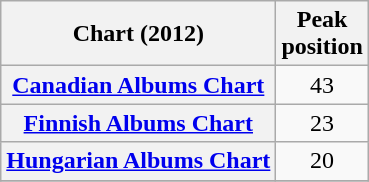<table class="wikitable sortable plainrowheaders">
<tr>
<th scope="col">Chart (2012)</th>
<th scope="col">Peak<br>position</th>
</tr>
<tr>
<th scope="row"><a href='#'>Canadian Albums Chart</a></th>
<td style="text-align:center;">43</td>
</tr>
<tr>
<th scope="row"><a href='#'>Finnish Albums Chart</a></th>
<td style="text-align:center;">23</td>
</tr>
<tr>
<th scope="row"><a href='#'>Hungarian Albums Chart</a></th>
<td style="text-align:center;">20</td>
</tr>
<tr>
</tr>
</table>
